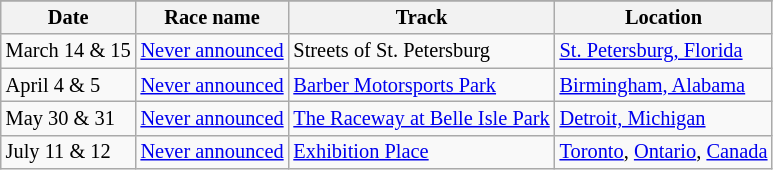<table class="wikitable" style="font-size: 85%">
<tr>
</tr>
<tr>
<th>Date</th>
<th>Race name</th>
<th>Track</th>
<th>Location</th>
</tr>
<tr>
<td>March 14 & 15</td>
<td><a href='#'>Never announced</a></td>
<td> Streets of St. Petersburg</td>
<td><a href='#'>St. Petersburg, Florida</a></td>
</tr>
<tr>
<td>April 4 & 5</td>
<td><a href='#'>Never announced</a></td>
<td> <a href='#'>Barber Motorsports Park</a></td>
<td><a href='#'>Birmingham, Alabama</a></td>
</tr>
<tr>
<td>May 30 & 31</td>
<td><a href='#'>Never announced</a></td>
<td> <a href='#'>The Raceway at Belle Isle Park</a></td>
<td><a href='#'>Detroit, Michigan</a></td>
</tr>
<tr>
<td>July 11 & 12</td>
<td><a href='#'>Never announced</a></td>
<td> <a href='#'>Exhibition Place</a></td>
<td><a href='#'>Toronto</a>, <a href='#'>Ontario</a>, <a href='#'>Canada</a></td>
</tr>
</table>
